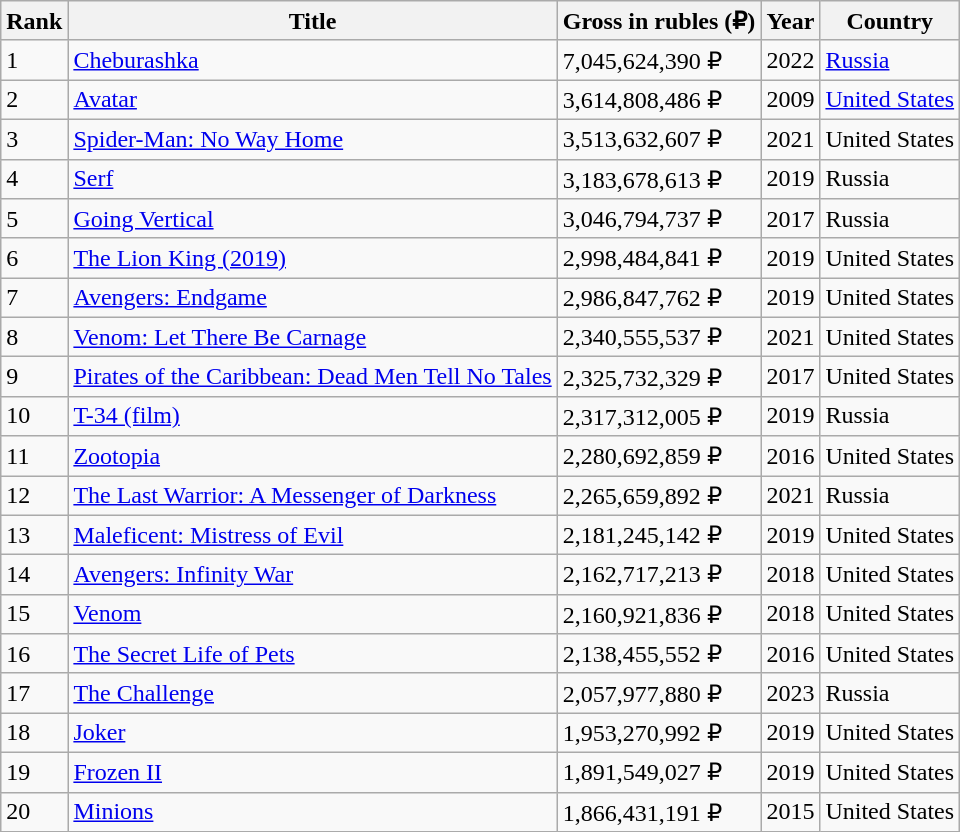<table class="wikitable">
<tr>
<th>Rank</th>
<th>Title</th>
<th>Gross in rubles (₽)</th>
<th>Year</th>
<th>Country</th>
</tr>
<tr>
<td>1</td>
<td><a href='#'>Cheburashka</a></td>
<td>7,045,624,390 ₽</td>
<td>2022</td>
<td><a href='#'>Russia</a></td>
</tr>
<tr>
<td>2</td>
<td><a href='#'>Avatar</a></td>
<td>3,614,808,486 ₽</td>
<td>2009</td>
<td><a href='#'>United States</a></td>
</tr>
<tr>
<td>3</td>
<td><a href='#'>Spider-Man: No Way Home</a></td>
<td>3,513,632,607 ₽</td>
<td>2021</td>
<td>United States</td>
</tr>
<tr>
<td>4</td>
<td><a href='#'>Serf</a></td>
<td>3,183,678,613 ₽</td>
<td>2019</td>
<td>Russia</td>
</tr>
<tr>
<td>5</td>
<td><a href='#'>Going Vertical</a></td>
<td>3,046,794,737 ₽</td>
<td>2017</td>
<td>Russia</td>
</tr>
<tr>
<td>6</td>
<td><a href='#'>The Lion King (2019)</a></td>
<td>2,998,484,841 ₽</td>
<td>2019</td>
<td>United States</td>
</tr>
<tr>
<td>7</td>
<td><a href='#'>Avengers: Endgame</a></td>
<td>2,986,847,762 ₽</td>
<td>2019</td>
<td>United States</td>
</tr>
<tr>
<td>8</td>
<td><a href='#'>Venom: Let There Be Carnage</a></td>
<td>2,340,555,537 ₽</td>
<td>2021</td>
<td>United States</td>
</tr>
<tr>
<td>9</td>
<td><a href='#'>Pirates of the Caribbean: Dead Men Tell No Tales</a></td>
<td>2,325,732,329 ₽</td>
<td>2017</td>
<td>United States</td>
</tr>
<tr>
<td>10</td>
<td><a href='#'>T-34 (film)</a></td>
<td>2,317,312,005 ₽</td>
<td>2019</td>
<td>Russia</td>
</tr>
<tr>
<td>11</td>
<td><a href='#'>Zootopia</a></td>
<td>2,280,692,859 ₽</td>
<td>2016</td>
<td>United States</td>
</tr>
<tr>
<td>12</td>
<td><a href='#'>The Last Warrior: A Messenger of Darkness</a></td>
<td>2,265,659,892 ₽</td>
<td>2021</td>
<td>Russia</td>
</tr>
<tr>
<td>13</td>
<td><a href='#'>Maleficent: Mistress of Evil</a></td>
<td>2,181,245,142 ₽</td>
<td>2019</td>
<td>United States</td>
</tr>
<tr>
<td>14</td>
<td><a href='#'>Avengers: Infinity War</a></td>
<td>2,162,717,213 ₽</td>
<td>2018</td>
<td>United States</td>
</tr>
<tr>
<td>15</td>
<td><a href='#'>Venom</a></td>
<td>2,160,921,836 ₽</td>
<td>2018</td>
<td>United States</td>
</tr>
<tr>
<td>16</td>
<td><a href='#'>The Secret Life of Pets</a></td>
<td>2,138,455,552 ₽</td>
<td>2016</td>
<td>United States</td>
</tr>
<tr>
<td>17</td>
<td><a href='#'>The Challenge</a></td>
<td>2,057,977,880 ₽</td>
<td>2023</td>
<td>Russia</td>
</tr>
<tr>
<td>18</td>
<td><a href='#'>Joker</a></td>
<td>1,953,270,992 ₽</td>
<td>2019</td>
<td>United States</td>
</tr>
<tr>
<td>19</td>
<td><a href='#'>Frozen II</a></td>
<td>1,891,549,027 ₽</td>
<td>2019</td>
<td>United States</td>
</tr>
<tr>
<td>20</td>
<td><a href='#'>Minions</a></td>
<td>1,866,431,191 ₽</td>
<td>2015</td>
<td>United States</td>
</tr>
</table>
